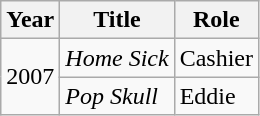<table class="wikitable">
<tr>
<th>Year</th>
<th>Title</th>
<th>Role</th>
</tr>
<tr>
<td rowspan=2>2007</td>
<td><em>Home Sick</em></td>
<td>Cashier</td>
</tr>
<tr>
<td><em>Pop Skull</em></td>
<td>Eddie</td>
</tr>
</table>
